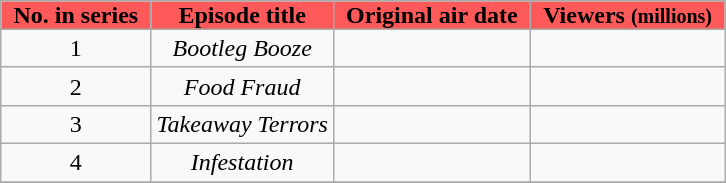<table class="wikitable" style="text-align:center;">
<tr>
<th style="background-color:#FF5959; padding:0 8px;">No. in series</th>
<th style="background-color:#FF5959; padding:0 8px;">Episode title</th>
<th style="background-color:#FF5959; padding:0 8px;">Original air date</th>
<th style="background-color:#FF5959; padding:0 8px;">Viewers <small>(millions)</small></th>
</tr>
<tr>
<td>1</td>
<td><em>Bootleg Booze</em></td>
<td></td>
<td></td>
</tr>
<tr>
<td>2</td>
<td><em>Food Fraud</em></td>
<td></td>
<td></td>
</tr>
<tr>
<td>3</td>
<td><em>Takeaway Terrors</em></td>
<td></td>
<td></td>
</tr>
<tr>
<td>4</td>
<td><em>Infestation</em></td>
<td></td>
<td></td>
</tr>
<tr>
</tr>
</table>
